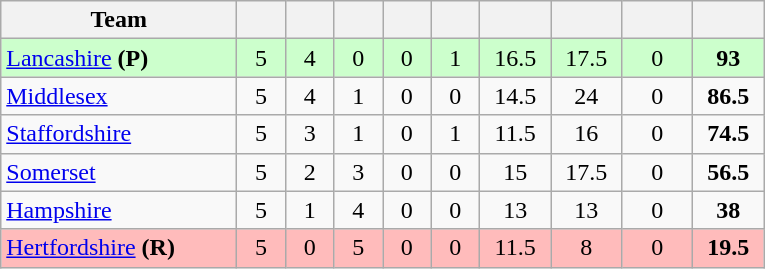<table class="wikitable" style="text-align:center">
<tr>
<th width="150">Team</th>
<th width="25"></th>
<th width="25"></th>
<th width="25"></th>
<th width="25"></th>
<th width="25"></th>
<th width="40"></th>
<th width="40"></th>
<th width="40"></th>
<th width="40"></th>
</tr>
<tr style="background:#cfc">
<td style="text-align:left"><a href='#'>Lancashire</a> <strong>(P)</strong></td>
<td>5</td>
<td>4</td>
<td>0</td>
<td>0</td>
<td>1</td>
<td>16.5</td>
<td>17.5</td>
<td>0</td>
<td><strong>93</strong></td>
</tr>
<tr>
<td style="text-align:left"><a href='#'>Middlesex</a></td>
<td>5</td>
<td>4</td>
<td>1</td>
<td>0</td>
<td>0</td>
<td>14.5</td>
<td>24</td>
<td>0</td>
<td><strong>86.5</strong></td>
</tr>
<tr>
<td style="text-align:left"><a href='#'>Staffordshire</a></td>
<td>5</td>
<td>3</td>
<td>1</td>
<td>0</td>
<td>1</td>
<td>11.5</td>
<td>16</td>
<td>0</td>
<td><strong>74.5</strong></td>
</tr>
<tr>
<td style="text-align:left"><a href='#'>Somerset</a></td>
<td>5</td>
<td>2</td>
<td>3</td>
<td>0</td>
<td>0</td>
<td>15</td>
<td>17.5</td>
<td>0</td>
<td><strong>56.5</strong></td>
</tr>
<tr>
<td style="text-align:left"><a href='#'>Hampshire</a></td>
<td>5</td>
<td>1</td>
<td>4</td>
<td>0</td>
<td>0</td>
<td>13</td>
<td>13</td>
<td>0</td>
<td><strong>38</strong></td>
</tr>
<tr style="background:#FFBBBB">
<td style="text-align:left"><a href='#'>Hertfordshire</a> <strong>(R)</strong></td>
<td>5</td>
<td>0</td>
<td>5</td>
<td>0</td>
<td>0</td>
<td>11.5</td>
<td>8</td>
<td>0</td>
<td><strong>19.5</strong></td>
</tr>
</table>
